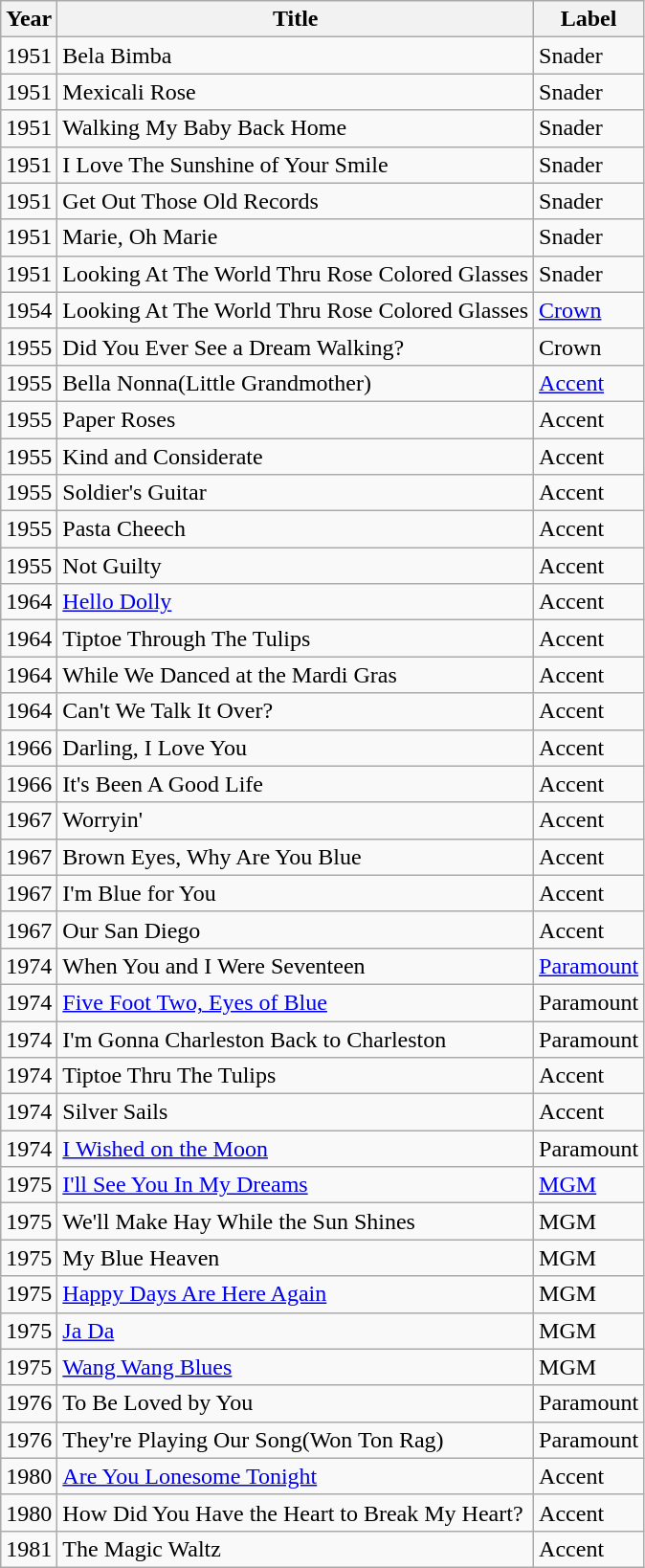<table class="wikitable">
<tr>
<th>Year</th>
<th>Title</th>
<th>Label</th>
</tr>
<tr>
<td>1951</td>
<td>Bela Bimba</td>
<td>Snader</td>
</tr>
<tr>
<td>1951</td>
<td>Mexicali Rose</td>
<td>Snader</td>
</tr>
<tr>
<td>1951</td>
<td>Walking My Baby Back Home</td>
<td>Snader</td>
</tr>
<tr>
<td>1951</td>
<td>I Love The Sunshine of Your Smile</td>
<td>Snader</td>
</tr>
<tr>
<td>1951</td>
<td>Get Out Those Old Records</td>
<td>Snader</td>
</tr>
<tr>
<td>1951</td>
<td>Marie, Oh Marie</td>
<td>Snader</td>
</tr>
<tr>
<td>1951</td>
<td>Looking At The World Thru Rose Colored Glasses</td>
<td>Snader</td>
</tr>
<tr>
<td>1954</td>
<td>Looking At The World Thru Rose Colored Glasses</td>
<td><a href='#'>Crown</a></td>
</tr>
<tr>
<td>1955</td>
<td>Did You Ever See a Dream Walking?</td>
<td>Crown</td>
</tr>
<tr>
<td>1955</td>
<td>Bella Nonna(Little Grandmother)</td>
<td><a href='#'>Accent</a></td>
</tr>
<tr>
<td>1955</td>
<td>Paper Roses</td>
<td>Accent</td>
</tr>
<tr>
<td>1955</td>
<td>Kind and Considerate</td>
<td>Accent</td>
</tr>
<tr>
<td>1955</td>
<td>Soldier's Guitar</td>
<td>Accent</td>
</tr>
<tr>
<td>1955</td>
<td>Pasta Cheech</td>
<td>Accent</td>
</tr>
<tr>
<td>1955</td>
<td>Not Guilty</td>
<td>Accent</td>
</tr>
<tr>
<td>1964</td>
<td><a href='#'>Hello Dolly</a></td>
<td>Accent</td>
</tr>
<tr>
<td>1964</td>
<td>Tiptoe Through The Tulips</td>
<td>Accent</td>
</tr>
<tr>
<td>1964</td>
<td>While We Danced at the Mardi Gras</td>
<td>Accent</td>
</tr>
<tr>
<td>1964</td>
<td>Can't We Talk It Over?</td>
<td>Accent</td>
</tr>
<tr>
<td>1966</td>
<td>Darling, I Love You</td>
<td>Accent</td>
</tr>
<tr>
<td>1966</td>
<td>It's Been A Good Life</td>
<td>Accent</td>
</tr>
<tr>
<td>1967</td>
<td>Worryin'</td>
<td>Accent</td>
</tr>
<tr>
<td>1967</td>
<td>Brown Eyes, Why Are You Blue</td>
<td>Accent</td>
</tr>
<tr>
<td>1967</td>
<td>I'm Blue for You</td>
<td>Accent</td>
</tr>
<tr>
<td>1967</td>
<td>Our San Diego</td>
<td>Accent</td>
</tr>
<tr>
<td>1974</td>
<td>When You and I Were Seventeen</td>
<td><a href='#'>Paramount</a></td>
</tr>
<tr>
<td>1974</td>
<td><a href='#'>Five Foot Two, Eyes of Blue</a></td>
<td>Paramount</td>
</tr>
<tr>
<td>1974</td>
<td>I'm Gonna Charleston Back to Charleston</td>
<td>Paramount</td>
</tr>
<tr>
<td>1974</td>
<td>Tiptoe Thru The Tulips</td>
<td>Accent</td>
</tr>
<tr>
<td>1974</td>
<td>Silver Sails</td>
<td>Accent</td>
</tr>
<tr>
<td>1974</td>
<td><a href='#'>I Wished on the Moon</a></td>
<td>Paramount</td>
</tr>
<tr>
<td>1975</td>
<td><a href='#'>I'll See You In My Dreams</a></td>
<td><a href='#'>MGM</a></td>
</tr>
<tr>
<td>1975</td>
<td>We'll Make Hay While the Sun Shines</td>
<td>MGM</td>
</tr>
<tr>
<td>1975</td>
<td>My Blue Heaven</td>
<td>MGM</td>
</tr>
<tr>
<td>1975</td>
<td><a href='#'>Happy Days Are Here Again</a></td>
<td>MGM</td>
</tr>
<tr>
<td>1975</td>
<td><a href='#'>Ja Da</a></td>
<td>MGM</td>
</tr>
<tr>
<td>1975</td>
<td><a href='#'>Wang Wang Blues</a></td>
<td>MGM</td>
</tr>
<tr>
<td>1976</td>
<td>To Be Loved by You</td>
<td>Paramount</td>
</tr>
<tr>
<td>1976</td>
<td>They're Playing Our Song(Won Ton Rag)</td>
<td>Paramount</td>
</tr>
<tr>
<td>1980</td>
<td><a href='#'>Are You Lonesome Tonight</a></td>
<td>Accent</td>
</tr>
<tr>
<td>1980</td>
<td>How Did You Have the Heart to Break My Heart?</td>
<td>Accent</td>
</tr>
<tr>
<td>1981</td>
<td>The Magic Waltz</td>
<td>Accent</td>
</tr>
</table>
